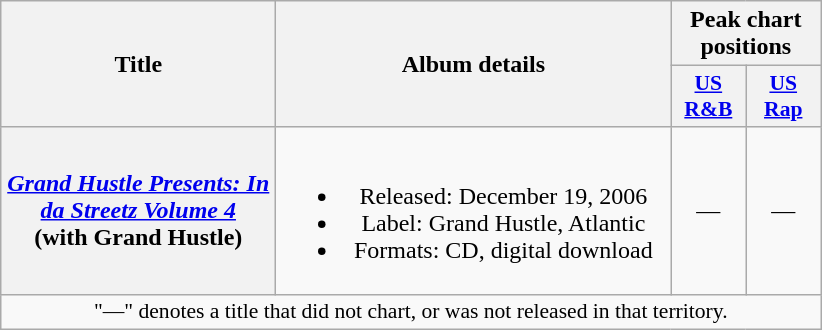<table class="wikitable plainrowheaders" style="text-align:center;">
<tr>
<th scope="col" rowspan="2" style="width:11em;">Title</th>
<th scope="col" rowspan="2" style="width:16em;">Album details</th>
<th scope="col" colspan="3">Peak chart positions</th>
</tr>
<tr>
<th scope="col" style="width:3em;font-size:90%;"><a href='#'>US<br>R&B</a><br></th>
<th scope="col" style="width:3em;font-size:90%;"><a href='#'>US<br>Rap</a><br></th>
</tr>
<tr>
<th scope="row"><em><a href='#'>Grand Hustle Presents: In da Streetz Volume 4</a></em><br><span>(with Grand Hustle)</span></th>
<td><br><ul><li>Released: December 19, 2006</li><li>Label: Grand Hustle, Atlantic</li><li>Formats: CD, digital download</li></ul></td>
<td>—</td>
<td>—</td>
</tr>
<tr>
<td colspan="14" style="font-size:90%">"—" denotes a title that did not chart, or was not released in that territory.</td>
</tr>
</table>
